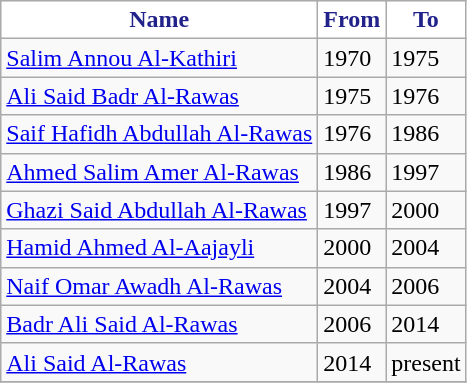<table class="wikitable" style="text-align: left">
<tr>
<th style="color:#22228B; background:#FFFFFF;">Name</th>
<th style="color:#22228B; background:#FFFFFF;">From</th>
<th style="color:#22228B; background:#FFFFFF;">To</th>
</tr>
<tr>
<td><a href='#'>Salim Annou Al-Kathiri</a></td>
<td align=left>1970</td>
<td align=left>1975</td>
</tr>
<tr>
<td><a href='#'>Ali Said Badr Al-Rawas</a></td>
<td align=left>1975</td>
<td align=left>1976</td>
</tr>
<tr>
<td><a href='#'>Saif Hafidh Abdullah Al-Rawas</a></td>
<td align=left>1976</td>
<td align=left>1986</td>
</tr>
<tr>
<td><a href='#'>Ahmed Salim Amer Al-Rawas</a></td>
<td align=left>1986</td>
<td align=left>1997</td>
</tr>
<tr>
<td><a href='#'>Ghazi Said Abdullah Al-Rawas</a></td>
<td align=left>1997</td>
<td align=left>2000</td>
</tr>
<tr>
<td><a href='#'>Hamid Ahmed Al-Aajayli</a></td>
<td align=left>2000</td>
<td align=left>2004</td>
</tr>
<tr>
<td><a href='#'>Naif Omar Awadh Al-Rawas</a></td>
<td align=left>2004</td>
<td align=left>2006</td>
</tr>
<tr>
<td><a href='#'>Badr Ali Said Al-Rawas</a></td>
<td align=left>2006</td>
<td align=left>2014</td>
</tr>
<tr>
<td><a href='#'>Ali Said Al-Rawas</a></td>
<td align=left>2014</td>
<td align=left>present</td>
</tr>
<tr>
</tr>
</table>
